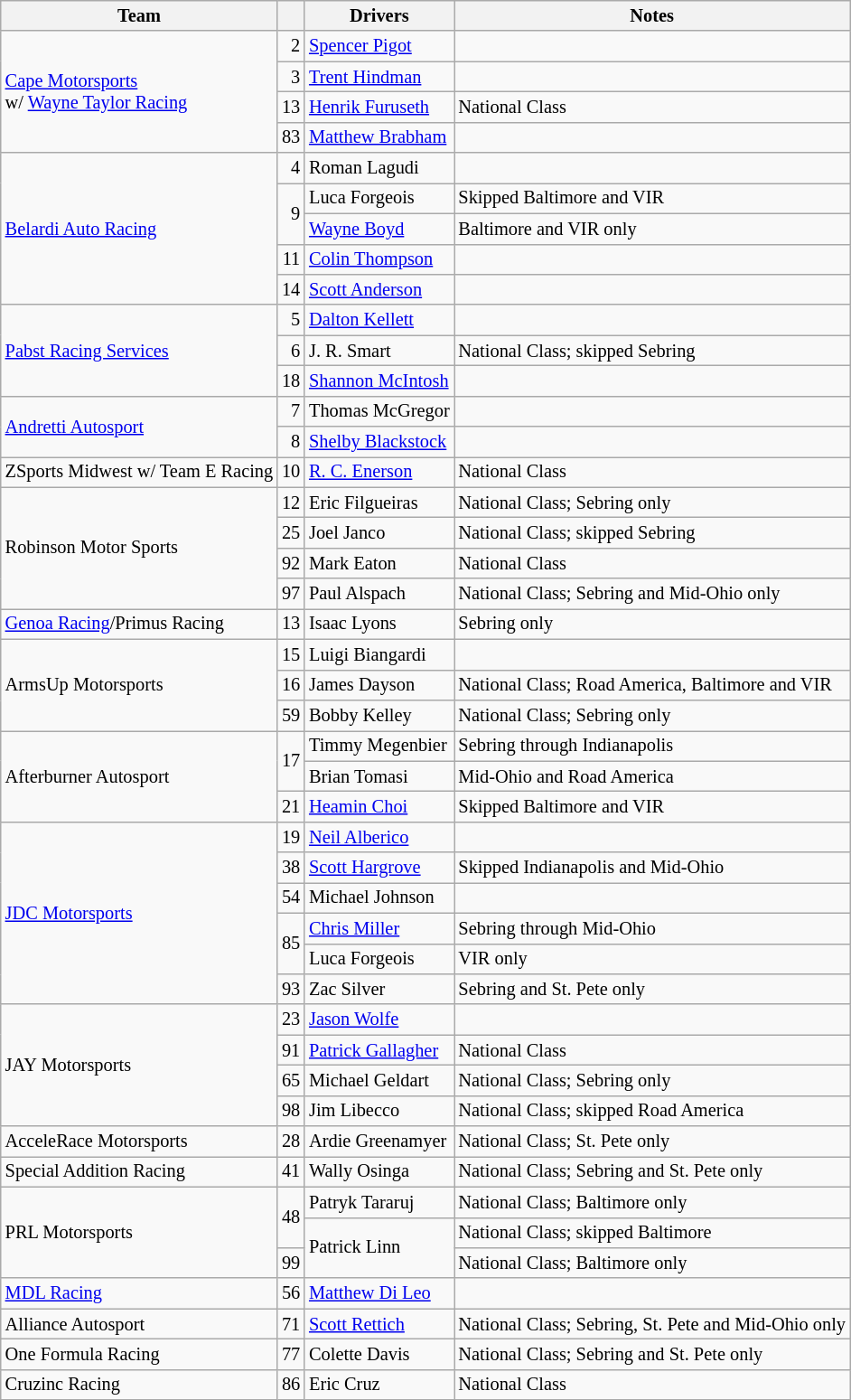<table class="wikitable" style="font-size:85%;">
<tr>
<th>Team</th>
<th></th>
<th>Drivers</th>
<th>Notes</th>
</tr>
<tr>
<td rowspan=4> <a href='#'>Cape Motorsports</a><br>w/ <a href='#'>Wayne Taylor Racing</a></td>
<td align="right">2</td>
<td> <a href='#'>Spencer Pigot</a></td>
<td></td>
</tr>
<tr>
<td align="right">3</td>
<td> <a href='#'>Trent Hindman</a></td>
<td></td>
</tr>
<tr>
<td align="right">13</td>
<td> <a href='#'>Henrik Furuseth</a></td>
<td>National Class</td>
</tr>
<tr>
<td align="right">83</td>
<td> <a href='#'>Matthew Brabham</a></td>
<td></td>
</tr>
<tr>
<td rowspan=5> <a href='#'>Belardi Auto Racing</a></td>
<td align="right">4</td>
<td> Roman Lagudi</td>
<td></td>
</tr>
<tr>
<td align="right" rowspan=2>9</td>
<td> Luca Forgeois</td>
<td>Skipped Baltimore and VIR</td>
</tr>
<tr>
<td> <a href='#'>Wayne Boyd</a></td>
<td>Baltimore and VIR only</td>
</tr>
<tr>
<td align="right">11</td>
<td> <a href='#'>Colin Thompson</a></td>
<td></td>
</tr>
<tr>
<td align="right">14</td>
<td> <a href='#'>Scott Anderson</a></td>
<td></td>
</tr>
<tr>
<td rowspan=3> <a href='#'>Pabst Racing Services</a></td>
<td align="right">5</td>
<td> <a href='#'>Dalton Kellett</a></td>
<td></td>
</tr>
<tr>
<td align="right">6</td>
<td> J. R. Smart</td>
<td>National Class; skipped Sebring</td>
</tr>
<tr>
<td align="right">18</td>
<td> <a href='#'>Shannon McIntosh</a></td>
<td></td>
</tr>
<tr>
<td rowspan=2> <a href='#'>Andretti Autosport</a></td>
<td align="right">7</td>
<td> Thomas McGregor</td>
<td></td>
</tr>
<tr>
<td align="right">8</td>
<td> <a href='#'>Shelby Blackstock</a></td>
<td></td>
</tr>
<tr>
<td> ZSports Midwest w/ Team E Racing</td>
<td align="right">10</td>
<td> <a href='#'>R. C. Enerson</a></td>
<td>National Class</td>
</tr>
<tr>
<td rowspan=4> Robinson Motor Sports</td>
<td align="right">12</td>
<td> Eric Filgueiras</td>
<td>National Class; Sebring only</td>
</tr>
<tr>
<td align="right">25</td>
<td> Joel Janco</td>
<td>National Class; skipped Sebring</td>
</tr>
<tr>
<td align="right">92</td>
<td> Mark Eaton</td>
<td>National Class</td>
</tr>
<tr>
<td align="right">97</td>
<td> Paul Alspach</td>
<td>National Class; Sebring and Mid-Ohio only</td>
</tr>
<tr>
<td> <a href='#'>Genoa Racing</a>/Primus Racing</td>
<td align="right">13</td>
<td> Isaac Lyons</td>
<td>Sebring only</td>
</tr>
<tr>
<td rowspan=3> ArmsUp Motorsports</td>
<td align="right">15</td>
<td> Luigi Biangardi</td>
<td></td>
</tr>
<tr>
<td align="right">16</td>
<td> James Dayson</td>
<td>National Class; Road America, Baltimore and VIR</td>
</tr>
<tr>
<td align="right">59</td>
<td> Bobby Kelley</td>
<td>National Class; Sebring only</td>
</tr>
<tr>
<td rowspan=3> Afterburner Autosport</td>
<td rowspan=2 align="right">17</td>
<td> Timmy Megenbier</td>
<td>Sebring through Indianapolis</td>
</tr>
<tr>
<td> Brian Tomasi</td>
<td>Mid-Ohio and Road America</td>
</tr>
<tr>
<td align="right">21</td>
<td> <a href='#'>Heamin Choi</a></td>
<td>Skipped Baltimore and VIR</td>
</tr>
<tr>
<td rowspan=6> <a href='#'>JDC Motorsports</a></td>
<td align="right">19</td>
<td> <a href='#'>Neil Alberico</a></td>
<td></td>
</tr>
<tr>
<td align="right">38</td>
<td> <a href='#'>Scott Hargrove</a></td>
<td>Skipped Indianapolis and Mid-Ohio</td>
</tr>
<tr>
<td align="right">54</td>
<td> Michael Johnson</td>
<td></td>
</tr>
<tr>
<td align="right" rowspan=2>85</td>
<td> <a href='#'>Chris Miller</a></td>
<td>Sebring through Mid-Ohio</td>
</tr>
<tr>
<td> Luca Forgeois</td>
<td>VIR only</td>
</tr>
<tr>
<td align="right">93</td>
<td> Zac Silver</td>
<td>Sebring and St. Pete only</td>
</tr>
<tr>
<td rowspan=4> JAY Motorsports</td>
<td align="right">23</td>
<td> <a href='#'>Jason Wolfe</a></td>
<td></td>
</tr>
<tr>
<td align="right">91</td>
<td> <a href='#'>Patrick Gallagher</a></td>
<td>National Class</td>
</tr>
<tr>
<td align="right">65</td>
<td> Michael Geldart</td>
<td>National Class; Sebring only</td>
</tr>
<tr>
<td align="right">98</td>
<td> Jim Libecco</td>
<td>National Class; skipped Road America</td>
</tr>
<tr>
<td> AcceleRace Motorsports</td>
<td align="right">28</td>
<td> Ardie Greenamyer</td>
<td>National Class; St. Pete only</td>
</tr>
<tr>
<td> Special Addition Racing</td>
<td align="right">41</td>
<td> Wally Osinga</td>
<td>National Class; Sebring and St. Pete only</td>
</tr>
<tr>
<td rowspan=3> PRL Motorsports</td>
<td align="right" rowspan=2>48</td>
<td> Patryk Tararuj</td>
<td>National Class; Baltimore only</td>
</tr>
<tr>
<td rowspan=2> Patrick Linn</td>
<td>National Class; skipped Baltimore</td>
</tr>
<tr>
<td align="right">99</td>
<td>National Class; Baltimore only</td>
</tr>
<tr>
<td> <a href='#'>MDL Racing</a></td>
<td align="right">56</td>
<td> <a href='#'>Matthew Di Leo</a></td>
<td></td>
</tr>
<tr>
<td> Alliance Autosport</td>
<td align="right">71</td>
<td> <a href='#'>Scott Rettich</a></td>
<td>National Class; Sebring, St. Pete and Mid-Ohio only</td>
</tr>
<tr>
<td> One Formula Racing</td>
<td align="right">77</td>
<td> Colette Davis</td>
<td>National Class; Sebring and St. Pete only</td>
</tr>
<tr>
<td> Cruzinc Racing</td>
<td align="right">86</td>
<td> Eric Cruz</td>
<td>National Class</td>
</tr>
</table>
